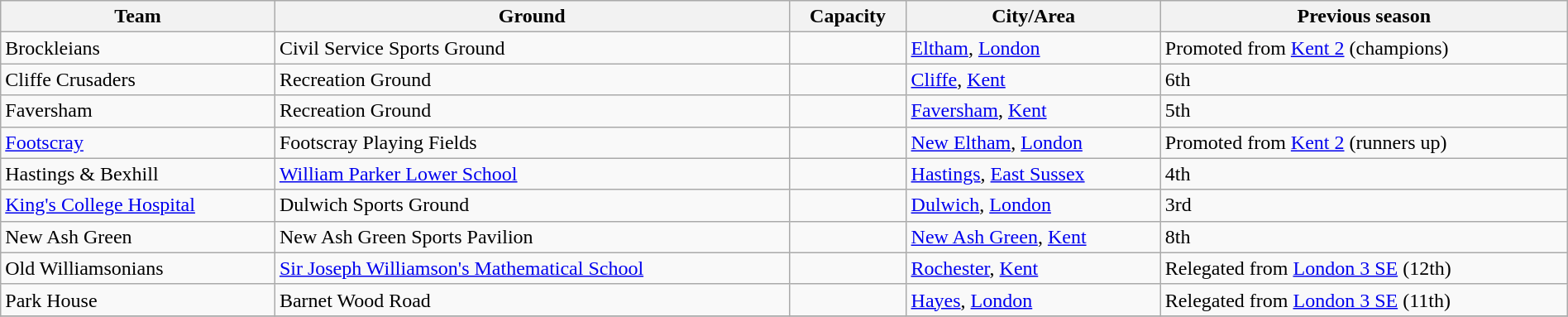<table class="wikitable sortable" width=100%>
<tr>
<th>Team</th>
<th>Ground</th>
<th>Capacity</th>
<th>City/Area</th>
<th>Previous season</th>
</tr>
<tr>
<td>Brockleians</td>
<td>Civil Service Sports Ground</td>
<td></td>
<td><a href='#'>Eltham</a>, <a href='#'>London</a></td>
<td>Promoted from <a href='#'>Kent 2</a> (champions)</td>
</tr>
<tr>
<td>Cliffe Crusaders</td>
<td>Recreation Ground</td>
<td></td>
<td><a href='#'>Cliffe</a>, <a href='#'>Kent</a></td>
<td>6th</td>
</tr>
<tr>
<td>Faversham</td>
<td>Recreation Ground</td>
<td></td>
<td><a href='#'>Faversham</a>, <a href='#'>Kent</a></td>
<td>5th</td>
</tr>
<tr>
<td><a href='#'>Footscray</a></td>
<td>Footscray Playing Fields</td>
<td></td>
<td><a href='#'>New Eltham</a>, <a href='#'>London</a></td>
<td>Promoted from <a href='#'>Kent 2</a> (runners up)</td>
</tr>
<tr>
<td>Hastings & Bexhill</td>
<td><a href='#'>William Parker Lower School</a></td>
<td></td>
<td><a href='#'>Hastings</a>, <a href='#'>East Sussex</a></td>
<td>4th</td>
</tr>
<tr>
<td><a href='#'>King's College Hospital</a></td>
<td>Dulwich Sports Ground</td>
<td></td>
<td><a href='#'>Dulwich</a>, <a href='#'>London</a></td>
<td>3rd</td>
</tr>
<tr>
<td>New Ash Green</td>
<td>New Ash Green Sports Pavilion</td>
<td></td>
<td><a href='#'>New Ash Green</a>, <a href='#'>Kent</a></td>
<td>8th</td>
</tr>
<tr>
<td>Old Williamsonians</td>
<td><a href='#'>Sir Joseph Williamson's Mathematical School</a></td>
<td></td>
<td><a href='#'>Rochester</a>, <a href='#'>Kent</a></td>
<td>Relegated from <a href='#'>London 3 SE</a> (12th)</td>
</tr>
<tr>
<td>Park House</td>
<td>Barnet Wood Road</td>
<td></td>
<td><a href='#'>Hayes</a>, <a href='#'>London</a></td>
<td>Relegated from <a href='#'>London 3 SE</a> (11th)</td>
</tr>
<tr>
</tr>
</table>
